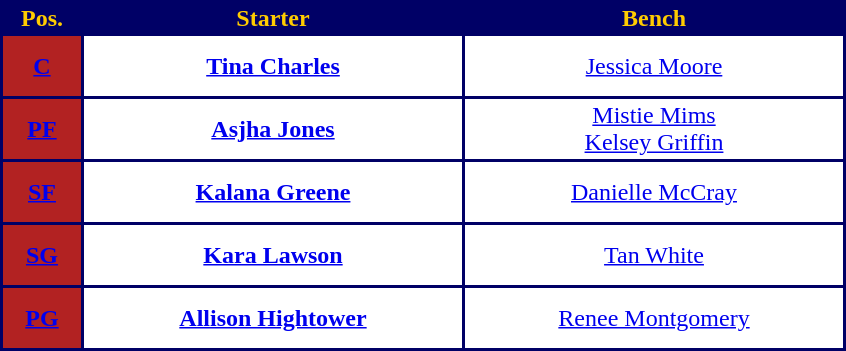<table style="text-align: center; background:#000066; color:#FFCC00">
<tr>
<th width="50">Pos.</th>
<th width="250">Starter</th>
<th width="250">Bench</th>
</tr>
<tr style="height:40px; background:white; color:#FFCC00">
<th style="background:#B22222"><a href='#'><span>C</span></a></th>
<td><strong><a href='#'>Tina Charles</a></strong></td>
<td><a href='#'>Jessica Moore</a></td>
</tr>
<tr style="height:40px; background:white; color:#FFCC00">
<th style="background:#B22222"><a href='#'><span>PF</span></a></th>
<td><strong><a href='#'>Asjha Jones</a></strong></td>
<td><a href='#'>Mistie Mims</a><br><a href='#'>Kelsey Griffin</a></td>
</tr>
<tr style="height:40px; background:white; color:#FFCC00">
<th style="background:#B22222"><a href='#'><span>SF</span></a></th>
<td><strong><a href='#'>Kalana Greene</a></strong></td>
<td><a href='#'>Danielle McCray</a></td>
</tr>
<tr style="height:40px; background:white; color:#FFCC00">
<th style="background:#B22222"><a href='#'><span>SG</span></a></th>
<td><strong><a href='#'>Kara Lawson</a></strong></td>
<td><a href='#'>Tan White</a></td>
</tr>
<tr style="height:40px; background:white; color:#FFCC00">
<th style="background:#B22222"><a href='#'><span>PG</span></a></th>
<td><strong><a href='#'>Allison Hightower</a></strong></td>
<td><a href='#'>Renee Montgomery</a></td>
</tr>
</table>
